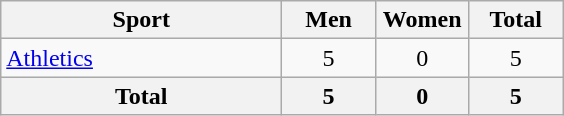<table class="wikitable sortable" style="text-align:center;">
<tr>
<th width=180>Sport</th>
<th width=55>Men</th>
<th width=55>Women</th>
<th width=55>Total</th>
</tr>
<tr>
<td align=left><a href='#'>Athletics</a></td>
<td>5</td>
<td>0</td>
<td>5</td>
</tr>
<tr>
<th>Total</th>
<th>5</th>
<th>0</th>
<th>5</th>
</tr>
</table>
